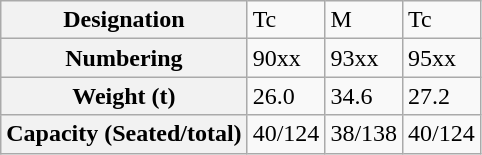<table class="wikitable">
<tr>
<th>Designation</th>
<td>Tc</td>
<td>M</td>
<td>Tc</td>
</tr>
<tr>
<th>Numbering</th>
<td>90xx</td>
<td>93xx</td>
<td>95xx</td>
</tr>
<tr>
<th>Weight (t)</th>
<td>26.0</td>
<td>34.6</td>
<td>27.2</td>
</tr>
<tr>
<th>Capacity (Seated/total)</th>
<td>40/124</td>
<td>38/138</td>
<td>40/124</td>
</tr>
</table>
